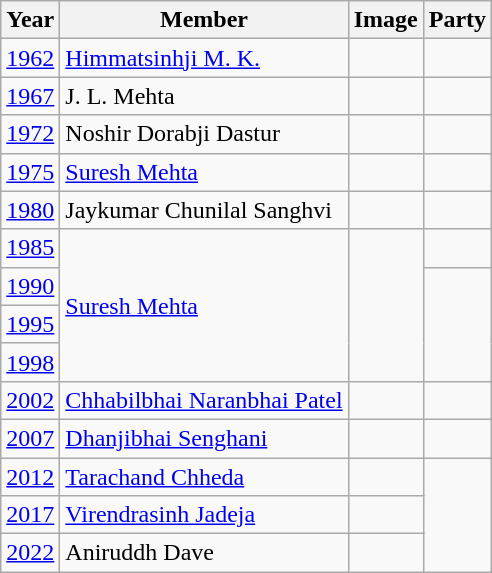<table class="wikitable sortable">
<tr>
<th>Year</th>
<th>Member</th>
<th>Image</th>
<th colspan="2">Party</th>
</tr>
<tr>
<td><a href='#'>1962</a></td>
<td><a href='#'>Himmatsinhji M. K.</a></td>
<td></td>
<td></td>
</tr>
<tr>
<td><a href='#'>1967</a></td>
<td>J. L. Mehta</td>
<td></td>
<td></td>
</tr>
<tr>
<td><a href='#'>1972</a></td>
<td>Noshir Dorabji Dastur</td>
<td></td>
</tr>
<tr>
<td><a href='#'>1975</a></td>
<td><a href='#'>Suresh Mehta</a></td>
<td></td>
<td></td>
</tr>
<tr>
<td><a href='#'>1980</a></td>
<td>Jaykumar Chunilal Sanghvi</td>
<td></td>
<td></td>
</tr>
<tr>
<td><a href='#'>1985</a></td>
<td rowspan=4><a href='#'>Suresh Mehta</a></td>
<td rowspan=4></td>
<td></td>
</tr>
<tr>
<td><a href='#'>1990</a></td>
</tr>
<tr>
<td><a href='#'>1995</a></td>
</tr>
<tr>
<td><a href='#'>1998</a></td>
</tr>
<tr>
<td><a href='#'>2002</a></td>
<td><a href='#'>Chhabilbhai Naranbhai Patel</a></td>
<td></td>
<td></td>
</tr>
<tr>
<td><a href='#'>2007</a></td>
<td><a href='#'>Dhanjibhai Senghani</a></td>
<td></td>
<td></td>
</tr>
<tr>
<td><a href='#'>2012</a></td>
<td><a href='#'>Tarachand Chheda</a></td>
<td></td>
</tr>
<tr>
<td><a href='#'>2017</a></td>
<td><a href='#'>Virendrasinh Jadeja</a></td>
<td></td>
</tr>
<tr>
<td><a href='#'>2022</a></td>
<td>Aniruddh Dave</td>
<td></td>
</tr>
</table>
